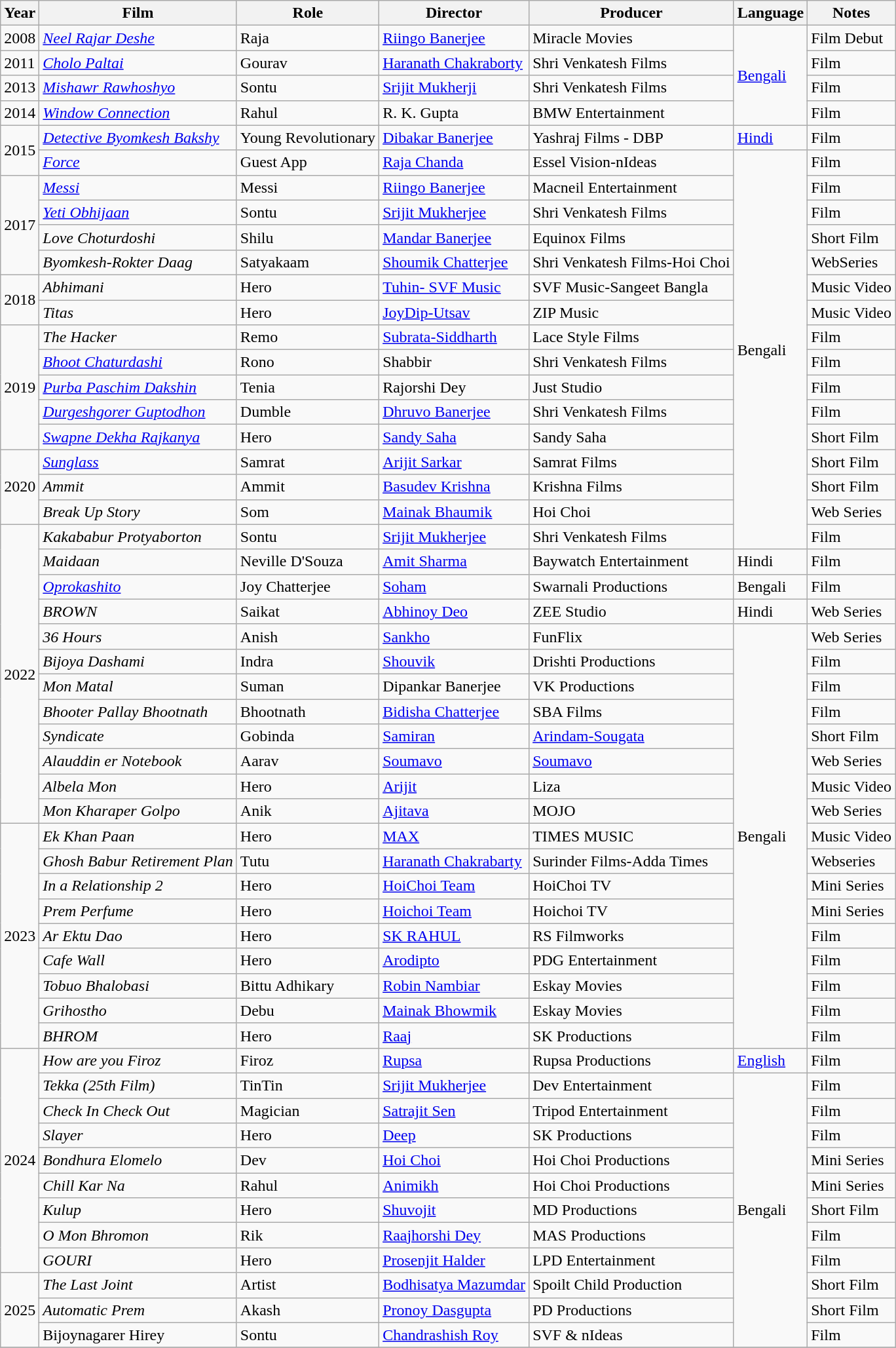<table class="wikitable sortable">
<tr>
<th>Year</th>
<th>Film</th>
<th>Role</th>
<th>Director</th>
<th>Producer</th>
<th>Language</th>
<th>Notes</th>
</tr>
<tr>
<td>2008</td>
<td><em><a href='#'>Neel Rajar Deshe</a></em></td>
<td>Raja</td>
<td><a href='#'>Riingo Banerjee</a></td>
<td>Miracle Movies</td>
<td rowspan="4"><a href='#'>Bengali</a></td>
<td>Film Debut</td>
</tr>
<tr>
<td>2011</td>
<td><em><a href='#'>Cholo Paltai</a></em></td>
<td>Gourav</td>
<td><a href='#'>Haranath Chakraborty</a></td>
<td>Shri Venkatesh Films</td>
<td>Film</td>
</tr>
<tr>
<td>2013</td>
<td><em><a href='#'>Mishawr Rawhoshyo</a></em></td>
<td>Sontu</td>
<td><a href='#'>Srijit Mukherji</a></td>
<td>Shri Venkatesh Films</td>
<td>Film</td>
</tr>
<tr>
<td>2014</td>
<td><em><a href='#'>Window Connection</a></em></td>
<td>Rahul</td>
<td>R. K. Gupta</td>
<td>BMW Entertainment</td>
<td>Film</td>
</tr>
<tr>
<td rowspan="2">2015</td>
<td><em><a href='#'>Detective Byomkesh Bakshy</a></em></td>
<td>Young Revolutionary</td>
<td><a href='#'>Dibakar Banerjee</a></td>
<td>Yashraj Films - DBP</td>
<td><a href='#'>Hindi</a></td>
<td>Film</td>
</tr>
<tr>
<td><em><a href='#'>Force</a></em></td>
<td>Guest App</td>
<td><a href='#'>Raja Chanda</a></td>
<td>Essel Vision-nIdeas</td>
<td rowspan="16">Bengali</td>
<td>Film</td>
</tr>
<tr>
<td rowspan="4">2017</td>
<td><em><a href='#'>Messi</a></em></td>
<td>Messi</td>
<td><a href='#'>Riingo Banerjee</a></td>
<td>Macneil Entertainment</td>
<td>Film</td>
</tr>
<tr>
<td><em><a href='#'>Yeti Obhijaan</a></em></td>
<td>Sontu</td>
<td><a href='#'>Srijit Mukherjee</a></td>
<td>Shri Venkatesh Films</td>
<td>Film</td>
</tr>
<tr>
<td><em>Love Choturdoshi</em></td>
<td>Shilu</td>
<td><a href='#'>Mandar Banerjee</a></td>
<td>Equinox Films</td>
<td>Short Film</td>
</tr>
<tr>
<td><em>Byomkesh-Rokter Daag</em></td>
<td>Satyakaam</td>
<td><a href='#'>Shoumik Chatterjee</a></td>
<td>Shri Venkatesh Films-Hoi Choi</td>
<td>WebSeries</td>
</tr>
<tr>
<td rowspan="2">2018</td>
<td><em>Abhimani</em></td>
<td>Hero</td>
<td><a href='#'>Tuhin- SVF Music</a></td>
<td>SVF Music-Sangeet Bangla</td>
<td>Music Video</td>
</tr>
<tr>
<td><em>Titas</em></td>
<td>Hero</td>
<td><a href='#'>JoyDip-Utsav</a></td>
<td>ZIP Music</td>
<td>Music Video</td>
</tr>
<tr>
<td rowspan="5">2019</td>
<td><em>The Hacker</em></td>
<td>Remo</td>
<td><a href='#'>Subrata-Siddharth</a></td>
<td>Lace Style Films</td>
<td>Film</td>
</tr>
<tr>
<td><em><a href='#'>Bhoot Chaturdashi</a></em></td>
<td>Rono</td>
<td>Shabbir</td>
<td>Shri Venkatesh Films</td>
<td>Film</td>
</tr>
<tr>
<td><em><a href='#'>Purba Paschim Dakshin</a></em></td>
<td>Tenia</td>
<td>Rajorshi Dey</td>
<td>Just Studio</td>
<td>Film</td>
</tr>
<tr>
<td><em><a href='#'>Durgeshgorer Guptodhon</a></em></td>
<td>Dumble</td>
<td><a href='#'>Dhruvo Banerjee</a></td>
<td>Shri Venkatesh Films</td>
<td>Film</td>
</tr>
<tr>
<td><em><a href='#'>Swapne Dekha Rajkanya</a></em></td>
<td>Hero</td>
<td><a href='#'>Sandy Saha</a></td>
<td>Sandy Saha</td>
<td>Short Film</td>
</tr>
<tr>
<td rowspan="3">2020</td>
<td><em><a href='#'>Sunglass</a></em></td>
<td>Samrat</td>
<td><a href='#'>Arijit Sarkar</a></td>
<td>Samrat Films</td>
<td>Short Film</td>
</tr>
<tr>
<td><em>Ammit</em></td>
<td>Ammit</td>
<td><a href='#'>Basudev Krishna</a></td>
<td>Krishna Films</td>
<td>Short Film</td>
</tr>
<tr>
<td><em>Break Up Story</em></td>
<td>Som</td>
<td><a href='#'>Mainak Bhaumik</a></td>
<td>Hoi Choi</td>
<td>Web Series</td>
</tr>
<tr>
<td rowspan="12">2022</td>
<td><em>Kakababur Protyaborton</em></td>
<td>Sontu</td>
<td><a href='#'>Srijit Mukherjee</a></td>
<td>Shri Venkatesh Films</td>
<td>Film</td>
</tr>
<tr>
<td><em>Maidaan</em></td>
<td>Neville D'Souza</td>
<td><a href='#'>Amit Sharma</a></td>
<td>Baywatch Entertainment</td>
<td>Hindi</td>
<td>Film</td>
</tr>
<tr>
<td><em><a href='#'>Oprokashito</a></em></td>
<td>Joy Chatterjee</td>
<td><a href='#'>Soham</a></td>
<td>Swarnali Productions</td>
<td>Bengali</td>
<td>Film</td>
</tr>
<tr>
<td><em>BROWN</em></td>
<td>Saikat</td>
<td><a href='#'>Abhinoy Deo</a></td>
<td>ZEE Studio</td>
<td>Hindi</td>
<td>Web Series</td>
</tr>
<tr>
<td><em>36 Hours</em></td>
<td>Anish</td>
<td><a href='#'>Sankho</a></td>
<td>FunFlix</td>
<td rowspan="17">Bengali</td>
<td>Web Series</td>
</tr>
<tr>
<td><em>Bijoya Dashami</em></td>
<td>Indra</td>
<td><a href='#'>Shouvik</a></td>
<td>Drishti Productions</td>
<td>Film</td>
</tr>
<tr>
<td><em>Mon Matal</em></td>
<td>Suman</td>
<td>Dipankar Banerjee</td>
<td>VK Productions</td>
<td>Film</td>
</tr>
<tr>
<td><em>Bhooter Pallay Bhootnath</em></td>
<td>Bhootnath</td>
<td><a href='#'>Bidisha Chatterjee</a></td>
<td>SBA Films</td>
<td>Film</td>
</tr>
<tr>
<td><em>Syndicate</em></td>
<td>Gobinda</td>
<td><a href='#'>Samiran</a></td>
<td><a href='#'>Arindam-Sougata</a></td>
<td>Short Film</td>
</tr>
<tr>
<td><em>Alauddin er Notebook</em></td>
<td>Aarav</td>
<td><a href='#'>Soumavo</a></td>
<td><a href='#'>Soumavo</a></td>
<td>Web Series</td>
</tr>
<tr>
<td><em>Albela Mon</em></td>
<td>Hero</td>
<td><a href='#'>Arijit</a></td>
<td>Liza</td>
<td>Music Video</td>
</tr>
<tr>
<td><em>Mon Kharaper Golpo</em></td>
<td>Anik</td>
<td><a href='#'>Ajitava</a></td>
<td>MOJO</td>
<td>Web Series</td>
</tr>
<tr>
<td rowspan="9">2023</td>
<td><em>Ek Khan Paan</em></td>
<td>Hero</td>
<td><a href='#'>MAX</a></td>
<td>TIMES MUSIC</td>
<td>Music Video</td>
</tr>
<tr>
<td><em>Ghosh Babur Retirement Plan</em></td>
<td>Tutu</td>
<td><a href='#'>Haranath Chakrabarty</a></td>
<td>Surinder Films-Adda Times</td>
<td>Webseries</td>
</tr>
<tr>
<td><em>In a Relationship 2</em></td>
<td>Hero</td>
<td><a href='#'>HoiChoi Team</a></td>
<td>HoiChoi TV</td>
<td>Mini Series</td>
</tr>
<tr>
<td><em>Prem Perfume</em></td>
<td>Hero</td>
<td><a href='#'>Hoichoi Team</a></td>
<td>Hoichoi TV</td>
<td>Mini Series</td>
</tr>
<tr>
<td><em>Ar Ektu Dao</em></td>
<td>Hero</td>
<td><a href='#'>SK RAHUL</a></td>
<td>RS Filmworks</td>
<td>Film</td>
</tr>
<tr>
<td><em>Cafe Wall</em></td>
<td>Hero</td>
<td><a href='#'>Arodipto</a></td>
<td>PDG Entertainment</td>
<td>Film</td>
</tr>
<tr>
<td><em>Tobuo Bhalobasi</em></td>
<td>Bittu Adhikary</td>
<td><a href='#'>Robin Nambiar</a></td>
<td>Eskay Movies</td>
<td>Film</td>
</tr>
<tr>
<td><em>Grihostho</em></td>
<td>Debu</td>
<td><a href='#'>Mainak Bhowmik</a></td>
<td>Eskay Movies</td>
<td>Film</td>
</tr>
<tr>
<td><em>BHROM</em></td>
<td>Hero</td>
<td><a href='#'>Raaj</a></td>
<td>SK Productions</td>
<td>Film</td>
</tr>
<tr>
<td rowspan="9">2024</td>
<td><em>How are you Firoz</em></td>
<td>Firoz</td>
<td><a href='#'>Rupsa</a></td>
<td>Rupsa Productions</td>
<td><a href='#'>English</a></td>
<td>Film</td>
</tr>
<tr>
<td><em>Tekka   (25th Film)</em></td>
<td>TinTin</td>
<td><a href='#'>Srijit Mukherjee</a></td>
<td>Dev Entertainment</td>
<td rowspan="11">Bengali</td>
<td>Film</td>
</tr>
<tr>
<td><em>Check In Check Out</em></td>
<td>Magician</td>
<td><a href='#'>Satrajit Sen</a></td>
<td>Tripod Entertainment</td>
<td>Film</td>
</tr>
<tr>
<td><em>Slayer</em></td>
<td>Hero</td>
<td><a href='#'>Deep</a></td>
<td>SK Productions</td>
<td>Film</td>
</tr>
<tr>
<td><em>Bondhura Elomelo</em></td>
<td>Dev</td>
<td><a href='#'>Hoi Choi</a></td>
<td>Hoi Choi Productions</td>
<td>Mini Series</td>
</tr>
<tr>
<td><em>Chill Kar Na</em></td>
<td>Rahul</td>
<td><a href='#'>Animikh</a></td>
<td>Hoi Choi Productions</td>
<td>Mini Series</td>
</tr>
<tr>
<td><em>Kulup</em></td>
<td>Hero</td>
<td><a href='#'>Shuvojit</a></td>
<td>MD Productions</td>
<td>Short Film</td>
</tr>
<tr>
<td><em>O Mon Bhromon</em></td>
<td>Rik</td>
<td><a href='#'>Raajhorshi Dey</a></td>
<td>MAS Productions</td>
<td>Film</td>
</tr>
<tr>
<td><em>GOURI</em></td>
<td>Hero</td>
<td><a href='#'>Prosenjit Halder</a></td>
<td>LPD Entertainment</td>
<td>Film</td>
</tr>
<tr>
<td rowspan="3">2025</td>
<td><em>The Last Joint</em></td>
<td>Artist</td>
<td><a href='#'>Bodhisatya Mazumdar</a></td>
<td>Spoilt Child Production</td>
<td>Short Film</td>
</tr>
<tr>
<td><em>Automatic Prem</em></td>
<td>Akash</td>
<td><a href='#'>Pronoy Dasgupta</a></td>
<td>PD Productions</td>
<td>Short Film</td>
</tr>
<tr>
<td>Bijoynagarer Hirey</td>
<td>Sontu</td>
<td><a href='#'>Chandrashish Roy</a></td>
<td>SVF & nIdeas</td>
<td>Film</td>
</tr>
<tr>
</tr>
</table>
